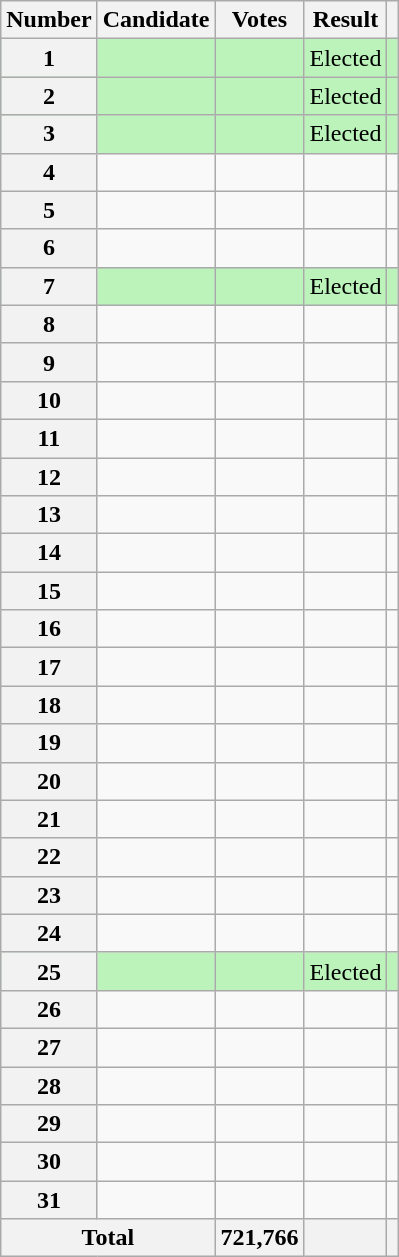<table class="wikitable sortable">
<tr>
<th scope="col">Number</th>
<th scope="col">Candidate</th>
<th scope="col">Votes</th>
<th scope="col">Result</th>
<th scope="col" class="unsortable"></th>
</tr>
<tr bgcolor=bbf3bb>
<th scope="row">1</th>
<td></td>
<td style="text-align:right"></td>
<td>Elected</td>
<td></td>
</tr>
<tr bgcolor=bbf3bb>
<th scope="row">2</th>
<td></td>
<td style="text-align:right"></td>
<td>Elected</td>
<td></td>
</tr>
<tr bgcolor=bbf3bb>
<th scope="row">3</th>
<td></td>
<td style="text-align:right"></td>
<td>Elected</td>
<td></td>
</tr>
<tr>
<th scope="row">4</th>
<td></td>
<td style="text-align:right"></td>
<td></td>
<td></td>
</tr>
<tr>
<th scope="row">5</th>
<td></td>
<td style="text-align:right"></td>
<td></td>
<td></td>
</tr>
<tr>
<th scope="row">6</th>
<td></td>
<td style="text-align:right"></td>
<td></td>
<td></td>
</tr>
<tr bgcolor=bbf3bb>
<th scope="row">7</th>
<td></td>
<td style="text-align:right"></td>
<td>Elected</td>
<td></td>
</tr>
<tr>
<th scope="row">8</th>
<td></td>
<td style="text-align:right"></td>
<td></td>
<td></td>
</tr>
<tr>
<th scope="row">9</th>
<td></td>
<td style="text-align:right"></td>
<td></td>
<td></td>
</tr>
<tr>
<th scope="row">10</th>
<td></td>
<td style="text-align:right"></td>
<td></td>
<td></td>
</tr>
<tr>
<th scope="row">11</th>
<td></td>
<td style="text-align:right"></td>
<td></td>
<td></td>
</tr>
<tr>
<th scope="row">12</th>
<td></td>
<td style="text-align:right"></td>
<td></td>
<td></td>
</tr>
<tr>
<th scope="row">13</th>
<td></td>
<td style="text-align:right"></td>
<td></td>
<td></td>
</tr>
<tr>
<th scope="row">14</th>
<td></td>
<td style="text-align:right"></td>
<td></td>
<td></td>
</tr>
<tr>
<th scope="row">15</th>
<td></td>
<td style="text-align:right"></td>
<td></td>
<td></td>
</tr>
<tr>
<th scope="row">16</th>
<td></td>
<td style="text-align:right"></td>
<td></td>
<td></td>
</tr>
<tr>
<th scope="row">17</th>
<td></td>
<td style="text-align:right"></td>
<td></td>
<td></td>
</tr>
<tr>
<th scope="row">18</th>
<td></td>
<td style="text-align:right"></td>
<td></td>
<td></td>
</tr>
<tr>
<th scope="row">19</th>
<td></td>
<td style="text-align:right"></td>
<td></td>
<td></td>
</tr>
<tr>
<th scope="row">20</th>
<td></td>
<td style="text-align:right"></td>
<td></td>
<td></td>
</tr>
<tr>
<th scope="row">21</th>
<td></td>
<td style="text-align:right"></td>
<td></td>
<td></td>
</tr>
<tr>
<th scope="row">22</th>
<td></td>
<td style="text-align:right"></td>
<td></td>
<td></td>
</tr>
<tr>
<th scope="row">23</th>
<td></td>
<td style="text-align:right"></td>
<td></td>
<td></td>
</tr>
<tr>
<th scope="row">24</th>
<td></td>
<td style="text-align:right"></td>
<td></td>
<td></td>
</tr>
<tr bgcolor=bbf3bb>
<th scope="row">25</th>
<td></td>
<td style="text-align:right"></td>
<td>Elected</td>
<td></td>
</tr>
<tr>
<th scope="row">26</th>
<td></td>
<td style="text-align:right"></td>
<td></td>
<td></td>
</tr>
<tr>
<th scope="row">27</th>
<td></td>
<td style="text-align:right"></td>
<td></td>
<td></td>
</tr>
<tr>
<th scope="row">28</th>
<td></td>
<td style="text-align:right"></td>
<td></td>
<td></td>
</tr>
<tr>
<th scope="row">29</th>
<td></td>
<td style="text-align:right"></td>
<td></td>
<td></td>
</tr>
<tr>
<th scope="row">30</th>
<td></td>
<td style="text-align:right"></td>
<td></td>
<td></td>
</tr>
<tr>
<th scope="row">31</th>
<td></td>
<td style="text-align:right"></td>
<td></td>
<td></td>
</tr>
<tr class="sortbottom">
<th scope="row" colspan="2">Total</th>
<th style="text-align:right">721,766</th>
<th></th>
<th></th>
</tr>
</table>
